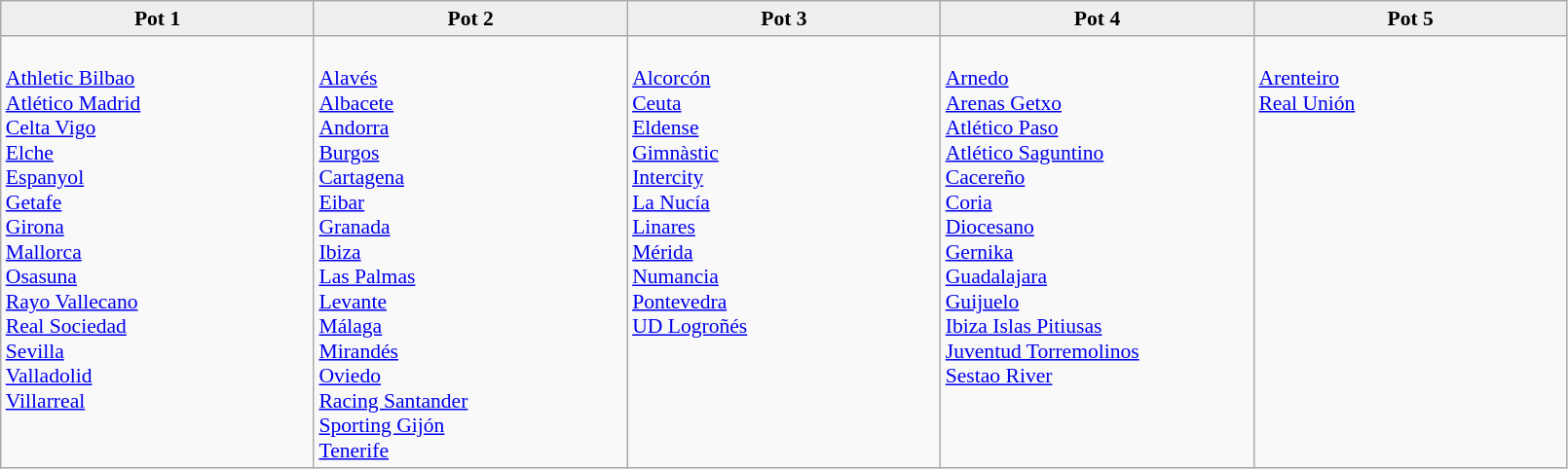<table class="wikitable" style="font-size:90%">
<tr bgcolor=#efefef align=center>
<td width=13%><strong>Pot 1</strong><br></td>
<td width=13%><strong>Pot 2</strong><br></td>
<td width=13%><strong>Pot 3</strong><br></td>
<td width=13%><strong>Pot 4</strong><br></td>
<td width=13%><strong>Pot 5</strong><br></td>
</tr>
<tr valign=top>
<td><br><a href='#'>Athletic Bilbao</a><br>
<a href='#'>Atlético Madrid</a><br>
<a href='#'>Celta Vigo</a><br>
<a href='#'>Elche</a><br>
<a href='#'>Espanyol</a><br>
<a href='#'>Getafe</a><br>
<a href='#'>Girona</a><br>
<a href='#'>Mallorca</a><br>
<a href='#'>Osasuna</a><br>
<a href='#'>Rayo Vallecano</a><br>
<a href='#'>Real Sociedad</a><br>
<a href='#'>Sevilla</a><br>
<a href='#'>Valladolid</a><br>
<a href='#'>Villarreal</a><br></td>
<td><br><a href='#'>Alavés</a><br>
<a href='#'>Albacete</a><br>
<a href='#'>Andorra</a><br>
<a href='#'>Burgos</a><br>
<a href='#'>Cartagena</a><br>
<a href='#'>Eibar</a><br>
<a href='#'>Granada</a><br>
<a href='#'>Ibiza</a><br>
<a href='#'>Las Palmas</a><br>
<a href='#'>Levante</a><br>
<a href='#'>Málaga</a><br>
<a href='#'>Mirandés</a><br>
<a href='#'>Oviedo</a><br>
<a href='#'>Racing Santander</a><br>
<a href='#'>Sporting Gijón</a><br>
<a href='#'>Tenerife</a><br></td>
<td><br><a href='#'>Alcorcón</a><br>
<a href='#'>Ceuta</a><br>
<a href='#'>Eldense</a><br>
<a href='#'>Gimnàstic</a><br>
<a href='#'>Intercity</a><br>
<a href='#'>La Nucía</a><br>
<a href='#'>Linares</a><br>
<a href='#'>Mérida</a><br>
<a href='#'>Numancia</a><br>
<a href='#'>Pontevedra</a><br>
<a href='#'>UD Logroñés</a><br></td>
<td><br><a href='#'>Arnedo</a><br>
<a href='#'>Arenas Getxo</a><br>
<a href='#'>Atlético Paso</a><br> 
<a href='#'>Atlético Saguntino</a><br>
<a href='#'>Cacereño</a><br>
<a href='#'>Coria</a><br>
<a href='#'>Diocesano</a><br>
<a href='#'>Gernika</a><br>
<a href='#'>Guadalajara</a><br>
<a href='#'>Guijuelo</a><br>
<a href='#'>Ibiza Islas Pitiusas</a><br>
<a href='#'>Juventud Torremolinos</a><br>
<a href='#'>Sestao River</a><br></td>
<td><br><a href='#'>Arenteiro</a><br>
<a href='#'>Real Unión</a><br></td>
</tr>
</table>
